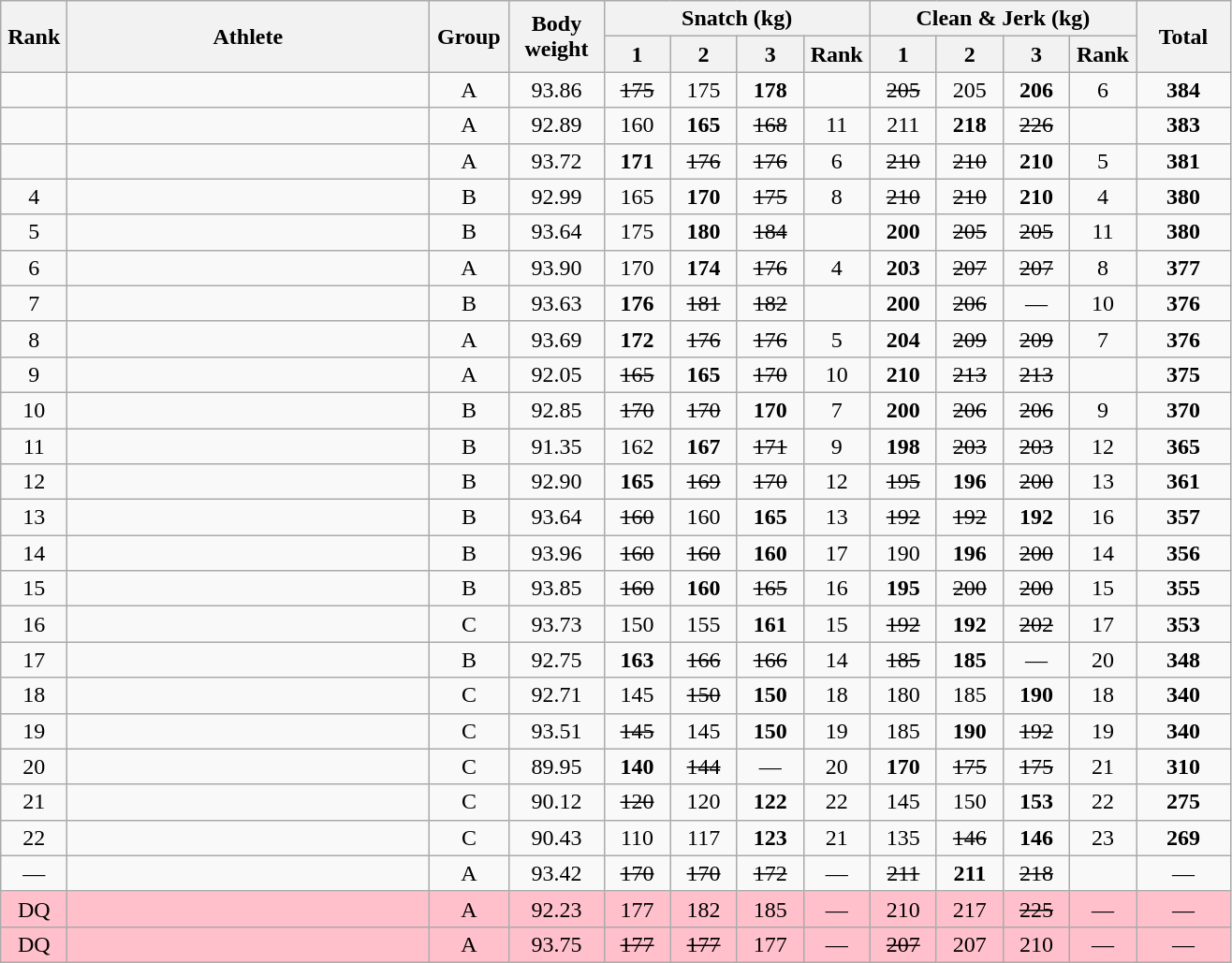<table class = "wikitable" style="text-align:center;">
<tr>
<th rowspan=2 width=40>Rank</th>
<th rowspan=2 width=250>Athlete</th>
<th rowspan=2 width=50>Group</th>
<th rowspan=2 width=60>Body weight</th>
<th colspan=4>Snatch (kg)</th>
<th colspan=4>Clean & Jerk (kg)</th>
<th rowspan=2 width=60>Total</th>
</tr>
<tr>
<th width=40>1</th>
<th width=40>2</th>
<th width=40>3</th>
<th width=40>Rank</th>
<th width=40>1</th>
<th width=40>2</th>
<th width=40>3</th>
<th width=40>Rank</th>
</tr>
<tr>
<td></td>
<td align=left></td>
<td>A</td>
<td>93.86</td>
<td><s>175</s></td>
<td>175</td>
<td><strong>178</strong></td>
<td></td>
<td><s>205</s></td>
<td>205</td>
<td><strong>206</strong></td>
<td>6</td>
<td><strong>384</strong></td>
</tr>
<tr>
<td></td>
<td align=left></td>
<td>A</td>
<td>92.89</td>
<td>160</td>
<td><strong>165</strong></td>
<td><s>168</s></td>
<td>11</td>
<td>211</td>
<td><strong>218</strong></td>
<td><s>226</s></td>
<td></td>
<td><strong>383</strong></td>
</tr>
<tr>
<td></td>
<td align=left></td>
<td>A</td>
<td>93.72</td>
<td><strong>171</strong></td>
<td><s>176</s></td>
<td><s>176</s></td>
<td>6</td>
<td><s>210</s></td>
<td><s>210</s></td>
<td><strong>210</strong></td>
<td>5</td>
<td><strong>381</strong></td>
</tr>
<tr>
<td>4</td>
<td align=left></td>
<td>B</td>
<td>92.99</td>
<td>165</td>
<td><strong>170</strong></td>
<td><s>175</s></td>
<td>8</td>
<td><s>210</s></td>
<td><s>210</s></td>
<td><strong>210</strong></td>
<td>4</td>
<td><strong>380</strong></td>
</tr>
<tr>
<td>5</td>
<td align=left></td>
<td>B</td>
<td>93.64</td>
<td>175</td>
<td><strong>180</strong></td>
<td><s>184</s></td>
<td></td>
<td><strong>200</strong></td>
<td><s>205</s></td>
<td><s>205</s></td>
<td>11</td>
<td><strong>380</strong></td>
</tr>
<tr>
<td>6</td>
<td align=left></td>
<td>A</td>
<td>93.90</td>
<td>170</td>
<td><strong>174</strong></td>
<td><s>176</s></td>
<td>4</td>
<td><strong>203</strong></td>
<td><s>207</s></td>
<td><s>207</s></td>
<td>8</td>
<td><strong>377</strong></td>
</tr>
<tr>
<td>7</td>
<td align=left></td>
<td>B</td>
<td>93.63</td>
<td><strong>176</strong></td>
<td><s>181</s></td>
<td><s>182</s></td>
<td></td>
<td><strong>200</strong></td>
<td><s>206</s></td>
<td>—</td>
<td>10</td>
<td><strong>376</strong></td>
</tr>
<tr>
<td>8</td>
<td align=left></td>
<td>A</td>
<td>93.69</td>
<td><strong>172</strong></td>
<td><s>176</s></td>
<td><s>176</s></td>
<td>5</td>
<td><strong>204</strong></td>
<td><s>209</s></td>
<td><s>209</s></td>
<td>7</td>
<td><strong>376</strong></td>
</tr>
<tr>
<td>9</td>
<td align=left></td>
<td>A</td>
<td>92.05</td>
<td><s>165</s></td>
<td><strong>165</strong></td>
<td><s>170</s></td>
<td>10</td>
<td><strong>210</strong></td>
<td><s>213</s></td>
<td><s>213</s></td>
<td></td>
<td><strong>375</strong></td>
</tr>
<tr>
<td>10</td>
<td align=left></td>
<td>B</td>
<td>92.85</td>
<td><s>170</s></td>
<td><s>170</s></td>
<td><strong>170</strong></td>
<td>7</td>
<td><strong>200</strong></td>
<td><s>206</s></td>
<td><s>206</s></td>
<td>9</td>
<td><strong>370</strong></td>
</tr>
<tr>
<td>11</td>
<td align=left></td>
<td>B</td>
<td>91.35</td>
<td>162</td>
<td><strong>167</strong></td>
<td><s>171</s></td>
<td>9</td>
<td><strong>198</strong></td>
<td><s>203</s></td>
<td><s>203</s></td>
<td>12</td>
<td><strong>365</strong></td>
</tr>
<tr>
<td>12</td>
<td align=left></td>
<td>B</td>
<td>92.90</td>
<td><strong>165</strong></td>
<td><s>169</s></td>
<td><s>170</s></td>
<td>12</td>
<td><s>195</s></td>
<td><strong>196</strong></td>
<td><s>200</s></td>
<td>13</td>
<td><strong>361</strong></td>
</tr>
<tr>
<td>13</td>
<td align=left></td>
<td>B</td>
<td>93.64</td>
<td><s>160</s></td>
<td>160</td>
<td><strong>165</strong></td>
<td>13</td>
<td><s>192</s></td>
<td><s>192</s></td>
<td><strong>192</strong></td>
<td>16</td>
<td><strong>357</strong></td>
</tr>
<tr>
<td>14</td>
<td align=left></td>
<td>B</td>
<td>93.96</td>
<td><s>160</s></td>
<td><s>160</s></td>
<td><strong>160</strong></td>
<td>17</td>
<td>190</td>
<td><strong>196</strong></td>
<td><s>200</s></td>
<td>14</td>
<td><strong>356</strong></td>
</tr>
<tr>
<td>15</td>
<td align=left></td>
<td>B</td>
<td>93.85</td>
<td><s>160</s></td>
<td><strong>160</strong></td>
<td><s>165</s></td>
<td>16</td>
<td><strong>195</strong></td>
<td><s>200</s></td>
<td><s>200</s></td>
<td>15</td>
<td><strong>355</strong></td>
</tr>
<tr>
<td>16</td>
<td align=left></td>
<td>C</td>
<td>93.73</td>
<td>150</td>
<td>155</td>
<td><strong>161</strong></td>
<td>15</td>
<td><s>192</s></td>
<td><strong>192</strong></td>
<td><s>202</s></td>
<td>17</td>
<td><strong>353</strong></td>
</tr>
<tr>
<td>17</td>
<td align=left></td>
<td>B</td>
<td>92.75</td>
<td><strong>163</strong></td>
<td><s>166</s></td>
<td><s>166</s></td>
<td>14</td>
<td><s>185</s></td>
<td><strong>185</strong></td>
<td>—</td>
<td>20</td>
<td><strong>348</strong></td>
</tr>
<tr>
<td>18</td>
<td align=left></td>
<td>C</td>
<td>92.71</td>
<td>145</td>
<td><s>150</s></td>
<td><strong>150</strong></td>
<td>18</td>
<td>180</td>
<td>185</td>
<td><strong>190</strong></td>
<td>18</td>
<td><strong>340</strong></td>
</tr>
<tr>
<td>19</td>
<td align=left></td>
<td>C</td>
<td>93.51</td>
<td><s>145</s></td>
<td>145</td>
<td><strong>150</strong></td>
<td>19</td>
<td>185</td>
<td><strong>190</strong></td>
<td><s>192</s></td>
<td>19</td>
<td><strong>340</strong></td>
</tr>
<tr>
<td>20</td>
<td align=left></td>
<td>C</td>
<td>89.95</td>
<td><strong>140</strong></td>
<td><s>144</s></td>
<td>—</td>
<td>20</td>
<td><strong>170</strong></td>
<td><s>175</s></td>
<td><s>175</s></td>
<td>21</td>
<td><strong>310</strong></td>
</tr>
<tr>
<td>21</td>
<td align=left></td>
<td>C</td>
<td>90.12</td>
<td><s>120</s></td>
<td>120</td>
<td><strong>122</strong></td>
<td>22</td>
<td>145</td>
<td>150</td>
<td><strong>153</strong></td>
<td>22</td>
<td><strong>275</strong></td>
</tr>
<tr>
<td>22</td>
<td align=left></td>
<td>C</td>
<td>90.43</td>
<td>110</td>
<td>117</td>
<td><strong>123</strong></td>
<td>21</td>
<td>135</td>
<td><s>146</s></td>
<td><strong>146</strong></td>
<td>23</td>
<td><strong>269</strong></td>
</tr>
<tr>
<td>—</td>
<td align=left></td>
<td>A</td>
<td>93.42</td>
<td><s>170</s></td>
<td><s>170</s></td>
<td><s>172</s></td>
<td>—</td>
<td><s>211</s></td>
<td><strong>211</strong></td>
<td><s>218</s></td>
<td></td>
<td>—</td>
</tr>
<tr bgcolor=pink>
<td>DQ</td>
<td align=left></td>
<td>A</td>
<td>92.23</td>
<td>177</td>
<td>182</td>
<td>185</td>
<td>—</td>
<td>210</td>
<td>217</td>
<td><s>225</s></td>
<td>—</td>
<td>—</td>
</tr>
<tr bgcolor=pink>
<td>DQ</td>
<td align=left></td>
<td>A</td>
<td>93.75</td>
<td><s>177</s></td>
<td><s>177</s></td>
<td>177</td>
<td>—</td>
<td><s>207</s></td>
<td>207</td>
<td>210</td>
<td>—</td>
<td>—</td>
</tr>
</table>
